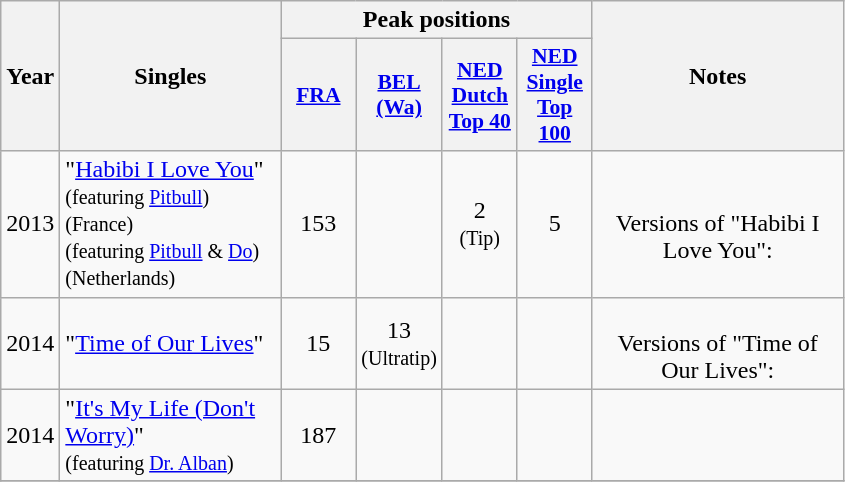<table class="wikitable">
<tr>
<th align="center" rowspan="2" width="10">Year</th>
<th align="center" rowspan="2" width="140">Singles</th>
<th align="center" colspan="4" width="200">Peak positions</th>
<th align="center" rowspan="2" width="160">Notes</th>
</tr>
<tr>
<th scope="col" style="width:3em;font-size:90%;"><a href='#'>FRA</a><br></th>
<th scope="col" style="width:3em;font-size:90%;"><a href='#'>BEL <br>(Wa)</a><br></th>
<th scope="col" style="width:3em;font-size:90%;"><a href='#'>NED <br>Dutch Top 40</a><br></th>
<th scope="col" style="width:3em;font-size:90%;"><a href='#'>NED <br>Single <br>Top 100</a><br></th>
</tr>
<tr>
<td style="text-align:center;">2013</td>
<td>"<a href='#'>Habibi I Love You</a>" <br><small>(featuring <a href='#'>Pitbull</a>) (France)</small><br><small>(featuring <a href='#'>Pitbull</a> & <a href='#'>Do</a>) (Netherlands)</small></td>
<td style="text-align:center;">153</td>
<td style="text-align:center;"></td>
<td style="text-align:center;">2<br><small>(Tip)</small></td>
<td style="text-align:center;">5</td>
<td style="text-align:center;"><br>Versions of "Habibi I Love You":</td>
</tr>
<tr>
<td style="text-align:center;">2014</td>
<td>"<a href='#'>Time of Our Lives</a>"</td>
<td style="text-align:center;">15</td>
<td style="text-align:center;">13<br><small>(Ultratip)</small></td>
<td style="text-align:center;"></td>
<td style="text-align:center;"></td>
<td style="text-align:center;"><br>Versions of "Time of Our Lives":</td>
</tr>
<tr>
<td style="text-align:center;">2014</td>
<td>"<a href='#'>It's My Life (Don't Worry)</a>"<br><small>(featuring <a href='#'>Dr. Alban</a>)</small></td>
<td style="text-align:center;">187</td>
<td style="text-align:center;"></td>
<td style="text-align:center;"></td>
<td style="text-align:center;"></td>
<td style="text-align:center;"></td>
</tr>
<tr>
</tr>
</table>
